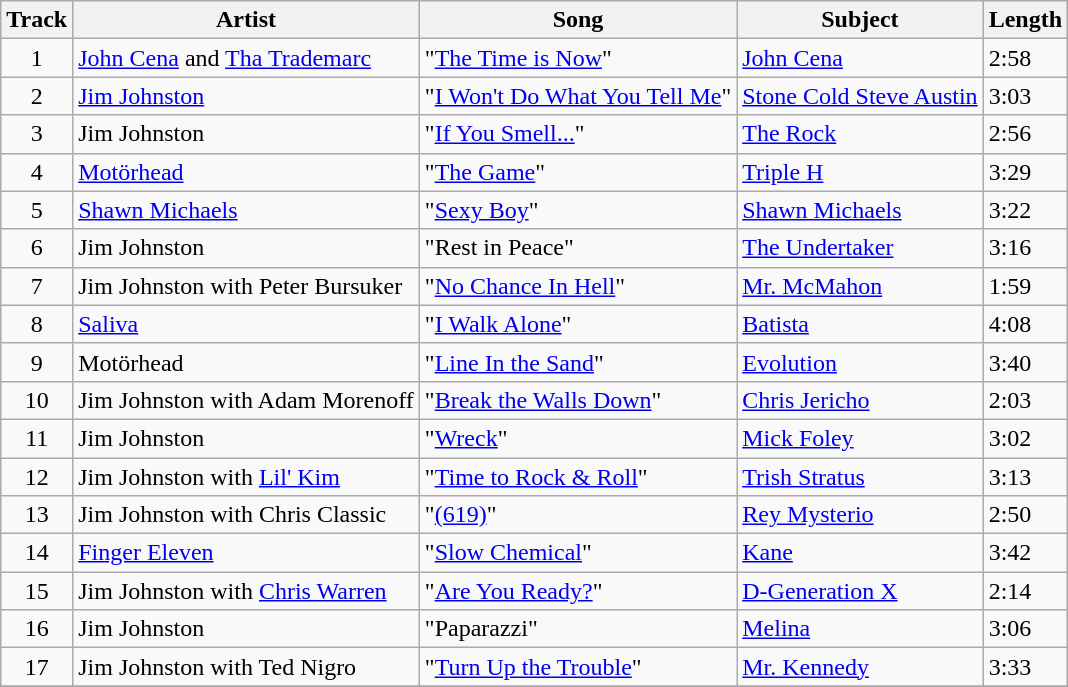<table class="wikitable">
<tr>
<th>Track</th>
<th>Artist</th>
<th>Song</th>
<th>Subject</th>
<th>Length</th>
</tr>
<tr>
<td align=center>1</td>
<td><a href='#'>John Cena</a> and <a href='#'>Tha Trademarc</a></td>
<td>"<a href='#'>The Time is Now</a>"</td>
<td><a href='#'>John Cena</a></td>
<td>2:58</td>
</tr>
<tr>
<td align=center>2</td>
<td><a href='#'>Jim Johnston</a></td>
<td>"<a href='#'>I Won't Do What You Tell Me</a>"</td>
<td><a href='#'>Stone Cold Steve Austin</a></td>
<td>3:03</td>
</tr>
<tr>
<td align=center>3</td>
<td>Jim Johnston</td>
<td>"<a href='#'>If You Smell...</a>"</td>
<td><a href='#'>The Rock</a></td>
<td>2:56</td>
</tr>
<tr>
<td align=center>4</td>
<td><a href='#'>Motörhead</a></td>
<td>"<a href='#'>The Game</a>"</td>
<td><a href='#'>Triple H</a></td>
<td>3:29</td>
</tr>
<tr>
<td align=center>5</td>
<td><a href='#'>Shawn Michaels</a></td>
<td>"<a href='#'>Sexy Boy</a>"</td>
<td><a href='#'>Shawn Michaels</a></td>
<td>3:22</td>
</tr>
<tr>
<td align=center>6</td>
<td>Jim Johnston</td>
<td>"Rest in Peace"</td>
<td><a href='#'>The Undertaker</a></td>
<td>3:16</td>
</tr>
<tr>
<td align=center>7</td>
<td>Jim Johnston with Peter Bursuker</td>
<td>"<a href='#'>No Chance In Hell</a>"</td>
<td><a href='#'>Mr. McMahon</a></td>
<td>1:59</td>
</tr>
<tr>
<td align=center>8</td>
<td><a href='#'>Saliva</a></td>
<td>"<a href='#'>I Walk Alone</a>"</td>
<td><a href='#'>Batista</a></td>
<td>4:08</td>
</tr>
<tr>
<td align=center>9</td>
<td>Motörhead</td>
<td>"<a href='#'>Line In the Sand</a>"</td>
<td><a href='#'>Evolution</a></td>
<td>3:40</td>
</tr>
<tr>
<td align=center>10</td>
<td>Jim Johnston with Adam Morenoff</td>
<td>"<a href='#'>Break the Walls Down</a>"</td>
<td><a href='#'>Chris Jericho</a></td>
<td>2:03</td>
</tr>
<tr>
<td align=center>11</td>
<td>Jim Johnston</td>
<td>"<a href='#'>Wreck</a>"</td>
<td><a href='#'>Mick Foley</a></td>
<td>3:02</td>
</tr>
<tr>
<td align=center>12</td>
<td>Jim Johnston with <a href='#'>Lil' Kim</a></td>
<td>"<a href='#'>Time to Rock & Roll</a>"</td>
<td><a href='#'>Trish Stratus</a></td>
<td>3:13</td>
</tr>
<tr>
<td align=center>13</td>
<td>Jim Johnston with Chris Classic</td>
<td>"<a href='#'>(619)</a>"</td>
<td><a href='#'>Rey Mysterio</a></td>
<td>2:50</td>
</tr>
<tr>
<td align=center>14</td>
<td><a href='#'>Finger Eleven</a></td>
<td>"<a href='#'>Slow Chemical</a>"</td>
<td><a href='#'>Kane</a></td>
<td>3:42</td>
</tr>
<tr>
<td align=center>15</td>
<td>Jim Johnston with <a href='#'>Chris Warren</a></td>
<td>"<a href='#'>Are You Ready?</a>"</td>
<td><a href='#'>D-Generation X</a></td>
<td>2:14</td>
</tr>
<tr>
<td align=center>16</td>
<td>Jim Johnston</td>
<td>"Paparazzi"</td>
<td><a href='#'>Melina</a></td>
<td>3:06</td>
</tr>
<tr>
<td align=center>17</td>
<td>Jim Johnston with Ted Nigro</td>
<td>"<a href='#'>Turn Up the Trouble</a>"</td>
<td><a href='#'>Mr. Kennedy</a></td>
<td>3:33</td>
</tr>
<tr>
</tr>
</table>
